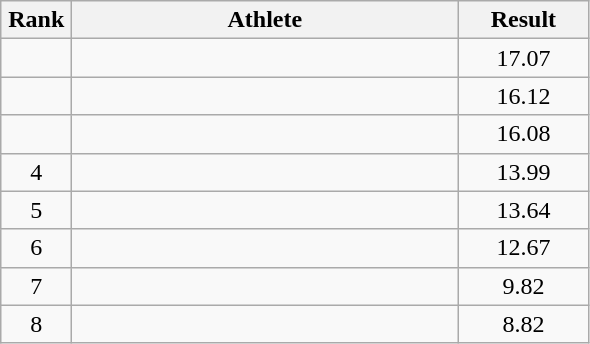<table class=wikitable style="text-align:center">
<tr>
<th width=40>Rank</th>
<th width=250>Athlete</th>
<th width=80>Result</th>
</tr>
<tr>
<td></td>
<td align=left></td>
<td>17.07</td>
</tr>
<tr>
<td></td>
<td align=left></td>
<td>16.12</td>
</tr>
<tr>
<td></td>
<td align=left></td>
<td>16.08</td>
</tr>
<tr>
<td>4</td>
<td align=left></td>
<td>13.99</td>
</tr>
<tr>
<td>5</td>
<td align=left></td>
<td>13.64</td>
</tr>
<tr>
<td>6</td>
<td align=left></td>
<td>12.67</td>
</tr>
<tr>
<td>7</td>
<td align=left></td>
<td>9.82</td>
</tr>
<tr>
<td>8</td>
<td align=left></td>
<td>8.82</td>
</tr>
</table>
